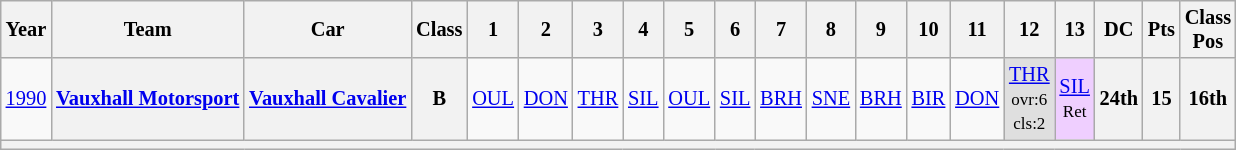<table class="wikitable" style="text-align:center; font-size:85%">
<tr>
<th>Year</th>
<th>Team</th>
<th>Car</th>
<th>Class</th>
<th>1</th>
<th>2</th>
<th>3</th>
<th>4</th>
<th>5</th>
<th>6</th>
<th>7</th>
<th>8</th>
<th>9</th>
<th>10</th>
<th>11</th>
<th>12</th>
<th>13</th>
<th>DC</th>
<th>Pts</th>
<th>Class<br>Pos</th>
</tr>
<tr>
<td><a href='#'>1990</a></td>
<th><a href='#'>Vauxhall Motorsport</a></th>
<th><a href='#'>Vauxhall Cavalier</a></th>
<th><span>B</span></th>
<td><a href='#'>OUL</a></td>
<td><a href='#'>DON</a></td>
<td><a href='#'>THR</a></td>
<td><a href='#'>SIL</a></td>
<td><a href='#'>OUL</a></td>
<td><a href='#'>SIL</a></td>
<td><a href='#'>BRH</a></td>
<td><a href='#'>SNE</a></td>
<td><a href='#'>BRH</a></td>
<td><a href='#'>BIR</a></td>
<td><a href='#'>DON</a></td>
<td style="background:#DFDFDF;"><a href='#'>THR</a><br><small>ovr:6<br>cls:2</small></td>
<td style="background:#EFCFFF;"><a href='#'>SIL</a><br><small>Ret</small></td>
<th>24th</th>
<th>15</th>
<th>16th</th>
</tr>
<tr>
<th colspan="20"></th>
</tr>
</table>
